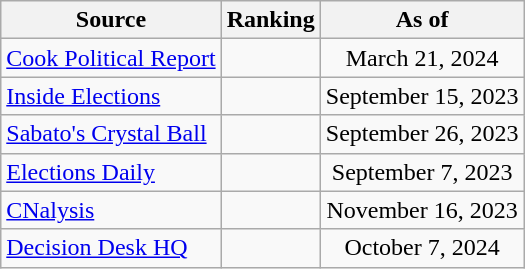<table class="wikitable" style="text-align:center">
<tr>
<th>Source</th>
<th>Ranking</th>
<th>As of</th>
</tr>
<tr>
<td align=left><a href='#'>Cook Political Report</a></td>
<td></td>
<td>March 21, 2024</td>
</tr>
<tr>
<td align=left><a href='#'>Inside Elections</a></td>
<td></td>
<td>September 15, 2023</td>
</tr>
<tr>
<td align=left><a href='#'>Sabato's Crystal Ball</a></td>
<td></td>
<td>September 26, 2023</td>
</tr>
<tr>
<td align=left><a href='#'>Elections Daily</a></td>
<td></td>
<td>September 7, 2023</td>
</tr>
<tr>
<td align=left><a href='#'>CNalysis</a></td>
<td></td>
<td>November 16, 2023</td>
</tr>
<tr>
<td align=left><a href='#'>Decision Desk HQ</a></td>
<td></td>
<td>October 7, 2024</td>
</tr>
</table>
